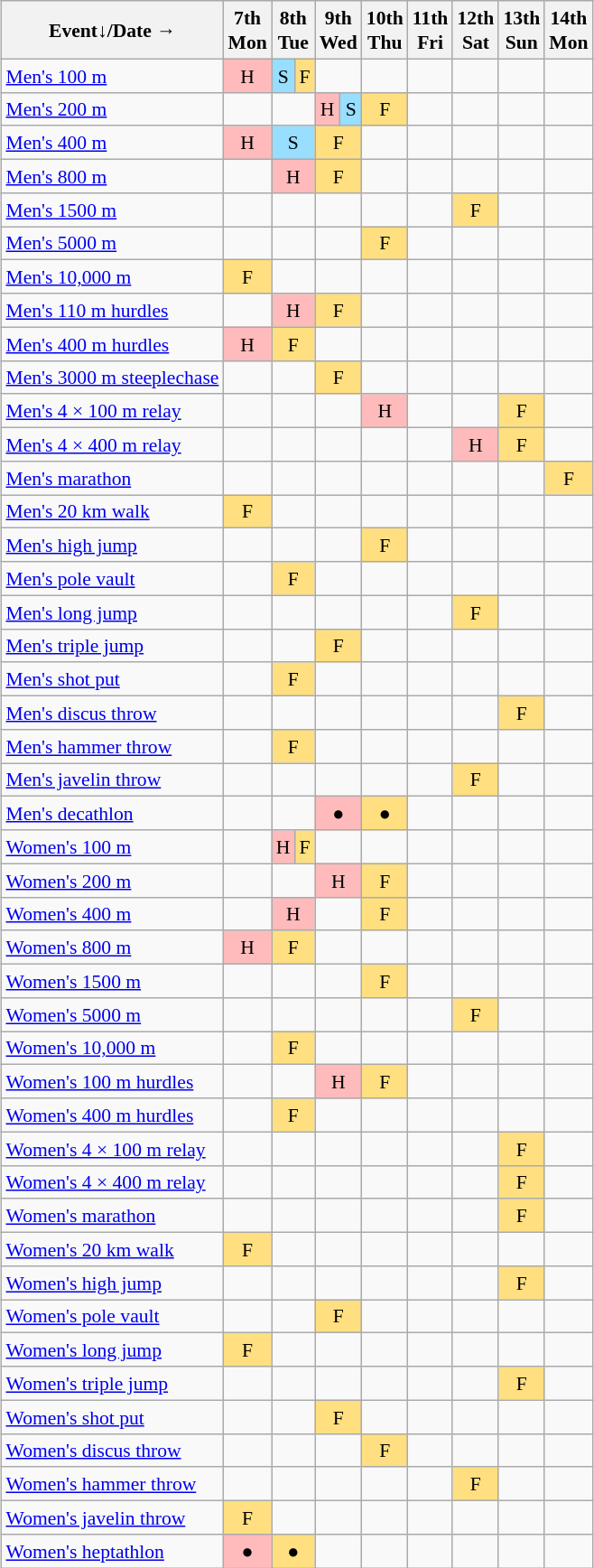<table class="wikitable" style="margin:0.5em auto; font-size:90%; line-height:1.25em; text-align:center;">
<tr>
<th>Event↓/Date →</th>
<th>7th<br>Mon</th>
<th colspan=2>8th<br>Tue</th>
<th colspan=2>9th<br>Wed</th>
<th>10th<br>Thu</th>
<th>11th<br>Fri</th>
<th>12th<br>Sat</th>
<th>13th<br>Sun</th>
<th>14th<br>Mon</th>
</tr>
<tr>
<td align="left"><a href='#'>Men's 100 m</a></td>
<td bgcolor="#FFBBBB">H</td>
<td bgcolor="#97DEFF">S</td>
<td bgcolor="#FFDF80">F</td>
<td colspan=2></td>
<td></td>
<td></td>
<td></td>
<td></td>
<td></td>
</tr>
<tr>
<td align="left"><a href='#'>Men's 200 m</a></td>
<td></td>
<td colspan=2></td>
<td bgcolor="#FFBBBB">H</td>
<td bgcolor="#97DEFF">S</td>
<td bgcolor="#FFDF80">F</td>
<td></td>
<td></td>
<td></td>
<td></td>
</tr>
<tr>
<td align="left"><a href='#'>Men's 400 m</a></td>
<td bgcolor="#FFBBBB">H</td>
<td colspan=2 bgcolor="#97DEFF">S</td>
<td colspan=2 bgcolor="#FFDF80">F</td>
<td></td>
<td></td>
<td></td>
<td></td>
<td></td>
</tr>
<tr>
<td align="left"><a href='#'>Men's 800 m</a></td>
<td></td>
<td colspan=2 bgcolor="#FFBBBB">H</td>
<td colspan=2 bgcolor="#FFDF80">F</td>
<td></td>
<td></td>
<td></td>
<td></td>
<td></td>
</tr>
<tr>
<td align="left"><a href='#'>Men's 1500 m</a></td>
<td></td>
<td colspan=2></td>
<td colspan=2></td>
<td></td>
<td></td>
<td bgcolor="#FFDF80">F</td>
<td></td>
<td></td>
</tr>
<tr>
<td align="left"><a href='#'>Men's 5000 m</a></td>
<td></td>
<td colspan=2></td>
<td colspan=2></td>
<td bgcolor="#FFDF80">F</td>
<td></td>
<td></td>
<td></td>
<td></td>
</tr>
<tr>
<td align="left"><a href='#'>Men's 10,000 m</a></td>
<td bgcolor="#FFDF80">F</td>
<td colspan=2></td>
<td colspan=2></td>
<td></td>
<td></td>
<td></td>
<td></td>
<td></td>
</tr>
<tr>
<td align="left"><a href='#'>Men's 110 m hurdles</a></td>
<td></td>
<td colspan=2 bgcolor="#FFBBBB">H</td>
<td colspan=2 bgcolor="#FFDF80">F</td>
<td></td>
<td></td>
<td></td>
<td></td>
<td></td>
</tr>
<tr>
<td align="left"><a href='#'>Men's 400 m hurdles</a></td>
<td bgcolor="#FFBBBB">H</td>
<td colspan=2 bgcolor="#FFDF80">F</td>
<td colspan=2></td>
<td></td>
<td></td>
<td></td>
<td></td>
<td></td>
</tr>
<tr>
<td align="left"><a href='#'>Men's 3000 m steeplechase</a></td>
<td></td>
<td colspan=2></td>
<td colspan=2 bgcolor="#FFDF80">F</td>
<td></td>
<td></td>
<td></td>
<td></td>
<td></td>
</tr>
<tr>
<td align="left"><a href='#'>Men's 4 × 100 m relay</a></td>
<td></td>
<td colspan=2></td>
<td colspan=2></td>
<td bgcolor="#FFBBBB">H</td>
<td></td>
<td></td>
<td bgcolor="#FFDF80">F</td>
<td></td>
</tr>
<tr>
<td align="left"><a href='#'>Men's 4 × 400 m relay</a></td>
<td></td>
<td colspan=2></td>
<td colspan=2></td>
<td></td>
<td></td>
<td bgcolor="#FFBBBB">H</td>
<td bgcolor="#FFDF80">F</td>
<td></td>
</tr>
<tr>
<td align="left"><a href='#'>Men's marathon</a></td>
<td></td>
<td colspan=2></td>
<td colspan=2></td>
<td></td>
<td></td>
<td></td>
<td></td>
<td bgcolor="#FFDF80">F</td>
</tr>
<tr>
<td align="left"><a href='#'>Men's 20 km walk</a></td>
<td bgcolor="#FFDF80">F</td>
<td colspan=2></td>
<td colspan=2></td>
<td></td>
<td></td>
<td></td>
<td></td>
<td></td>
</tr>
<tr>
<td align="left"><a href='#'>Men's high jump</a></td>
<td></td>
<td colspan=2></td>
<td colspan=2></td>
<td bgcolor="#FFDF80">F</td>
<td></td>
<td></td>
<td></td>
<td></td>
</tr>
<tr>
<td align="left"><a href='#'>Men's pole vault</a></td>
<td></td>
<td colspan=2 bgcolor="#FFDF80">F</td>
<td colspan=2></td>
<td></td>
<td></td>
<td></td>
<td></td>
<td></td>
</tr>
<tr>
<td align="left"><a href='#'>Men's long jump</a></td>
<td></td>
<td colspan=2></td>
<td colspan=2></td>
<td></td>
<td></td>
<td bgcolor="#FFDF80">F</td>
<td></td>
<td></td>
</tr>
<tr>
<td align="left"><a href='#'>Men's triple jump</a></td>
<td></td>
<td colspan=2></td>
<td colspan=2 bgcolor="#FFDF80">F</td>
<td></td>
<td></td>
<td></td>
<td></td>
<td></td>
</tr>
<tr>
<td align="left"><a href='#'>Men's shot put</a></td>
<td></td>
<td colspan=2 bgcolor="#FFDF80">F</td>
<td colspan=2></td>
<td></td>
<td></td>
<td></td>
<td></td>
<td></td>
</tr>
<tr>
<td align="left"><a href='#'>Men's discus throw</a></td>
<td></td>
<td colspan=2></td>
<td colspan=2></td>
<td></td>
<td></td>
<td></td>
<td bgcolor="#FFDF80">F</td>
<td></td>
</tr>
<tr>
<td align="left"><a href='#'>Men's hammer throw</a></td>
<td></td>
<td colspan=2 bgcolor="#FFDF80">F</td>
<td colspan=2></td>
<td></td>
<td></td>
<td></td>
<td></td>
<td></td>
</tr>
<tr>
<td align="left"><a href='#'>Men's javelin throw</a></td>
<td></td>
<td colspan=2></td>
<td colspan=2></td>
<td></td>
<td></td>
<td bgcolor="#FFDF80">F</td>
<td></td>
<td></td>
</tr>
<tr>
<td align="left"><a href='#'>Men's decathlon</a></td>
<td></td>
<td colspan=2></td>
<td colspan=2 bgcolor="#FFBBBB">●</td>
<td bgcolor="#FFDF80">●</td>
<td></td>
<td></td>
<td></td>
<td></td>
</tr>
<tr>
<td align="left"><a href='#'>Women's 100 m</a></td>
<td></td>
<td bgcolor="#FFBBBB">H</td>
<td bgcolor="#FFDF80">F</td>
<td colspan=2></td>
<td></td>
<td></td>
<td></td>
<td></td>
<td></td>
</tr>
<tr>
<td align="left"><a href='#'>Women's 200 m</a></td>
<td></td>
<td colspan=2></td>
<td colspan=2 bgcolor="#FFBBBB">H</td>
<td bgcolor="#FFDF80">F</td>
<td></td>
<td></td>
<td></td>
<td></td>
</tr>
<tr>
<td align="left"><a href='#'>Women's 400 m</a></td>
<td></td>
<td colspan=2 bgcolor="#FFBBBB">H</td>
<td colspan=2></td>
<td bgcolor="#FFDF80">F</td>
<td></td>
<td></td>
<td></td>
<td></td>
</tr>
<tr>
<td align="left"><a href='#'>Women's 800 m</a></td>
<td bgcolor="#FFBBBB">H</td>
<td colspan=2 bgcolor="#FFDF80">F</td>
<td colspan=2></td>
<td></td>
<td></td>
<td></td>
<td></td>
<td></td>
</tr>
<tr>
<td align="left"><a href='#'>Women's 1500 m</a></td>
<td></td>
<td colspan=2></td>
<td colspan=2></td>
<td bgcolor="#FFDF80">F</td>
<td></td>
<td></td>
<td></td>
<td></td>
</tr>
<tr>
<td align="left"><a href='#'>Women's 5000 m</a></td>
<td></td>
<td colspan=2></td>
<td colspan=2></td>
<td></td>
<td></td>
<td bgcolor="#FFDF80">F</td>
<td></td>
<td></td>
</tr>
<tr>
<td align="left"><a href='#'>Women's 10,000 m</a></td>
<td></td>
<td colspan=2 bgcolor="#FFDF80">F</td>
<td colspan=2></td>
<td></td>
<td></td>
<td></td>
<td></td>
<td></td>
</tr>
<tr>
<td align="left"><a href='#'>Women's 100 m hurdles</a></td>
<td></td>
<td colspan=2></td>
<td colspan=2 bgcolor="#FFBBBB">H</td>
<td bgcolor="#FFDF80">F</td>
<td></td>
<td></td>
<td></td>
<td></td>
</tr>
<tr>
<td align="left"><a href='#'>Women's 400 m hurdles</a></td>
<td></td>
<td colspan=2 bgcolor="#FFDF80">F</td>
<td colspan=2></td>
<td></td>
<td></td>
<td></td>
<td></td>
<td></td>
</tr>
<tr>
<td align="left"><a href='#'>Women's 4 × 100 m relay</a></td>
<td></td>
<td colspan=2></td>
<td colspan=2></td>
<td></td>
<td></td>
<td></td>
<td bgcolor="#FFDF80">F</td>
<td></td>
</tr>
<tr>
<td align="left"><a href='#'>Women's 4 × 400 m relay</a></td>
<td></td>
<td colspan=2></td>
<td colspan=2></td>
<td></td>
<td></td>
<td></td>
<td bgcolor="#FFDF80">F</td>
<td></td>
</tr>
<tr>
<td align="left"><a href='#'>Women's marathon</a></td>
<td></td>
<td colspan=2></td>
<td colspan=2></td>
<td></td>
<td></td>
<td></td>
<td bgcolor="#FFDF80">F</td>
<td></td>
</tr>
<tr>
<td align="left"><a href='#'>Women's 20 km walk</a></td>
<td bgcolor="#FFDF80">F</td>
<td colspan=2></td>
<td colspan=2></td>
<td></td>
<td></td>
<td></td>
<td></td>
<td></td>
</tr>
<tr>
<td align="left"><a href='#'>Women's high jump</a></td>
<td></td>
<td colspan=2></td>
<td colspan=2></td>
<td></td>
<td></td>
<td></td>
<td bgcolor="#FFDF80">F</td>
<td></td>
</tr>
<tr>
<td align="left"><a href='#'>Women's pole vault</a></td>
<td></td>
<td colspan=2></td>
<td colspan=2 bgcolor="#FFDF80">F</td>
<td></td>
<td></td>
<td></td>
<td></td>
<td></td>
</tr>
<tr>
<td align="left"><a href='#'>Women's long jump</a></td>
<td bgcolor="#FFDF80">F</td>
<td colspan=2></td>
<td colspan=2></td>
<td></td>
<td></td>
<td></td>
<td></td>
<td></td>
</tr>
<tr>
<td align="left"><a href='#'>Women's triple jump</a></td>
<td></td>
<td colspan=2></td>
<td colspan=2></td>
<td></td>
<td></td>
<td></td>
<td bgcolor="#FFDF80">F</td>
<td></td>
</tr>
<tr>
<td align="left"><a href='#'>Women's shot put</a></td>
<td></td>
<td colspan=2></td>
<td colspan=2 bgcolor="#FFDF80">F</td>
<td></td>
<td></td>
<td></td>
<td></td>
<td></td>
</tr>
<tr>
<td align="left"><a href='#'>Women's discus throw</a></td>
<td></td>
<td colspan=2></td>
<td colspan=2></td>
<td bgcolor="#FFDF80">F</td>
<td></td>
<td></td>
<td></td>
<td></td>
</tr>
<tr>
<td align="left"><a href='#'>Women's hammer throw</a></td>
<td></td>
<td colspan=2></td>
<td colspan=2></td>
<td></td>
<td></td>
<td bgcolor="#FFDF80">F</td>
<td></td>
<td></td>
</tr>
<tr>
<td align="left"><a href='#'>Women's javelin throw</a></td>
<td bgcolor="#FFDF80">F</td>
<td colspan=2></td>
<td colspan=2></td>
<td></td>
<td></td>
<td></td>
<td></td>
<td></td>
</tr>
<tr>
<td align="left"><a href='#'>Women's heptathlon</a></td>
<td bgcolor="#FFBBBB">●</td>
<td colspan=2 bgcolor="#FFDF80">●</td>
<td colspan=2></td>
<td></td>
<td></td>
<td></td>
<td></td>
<td></td>
</tr>
</table>
